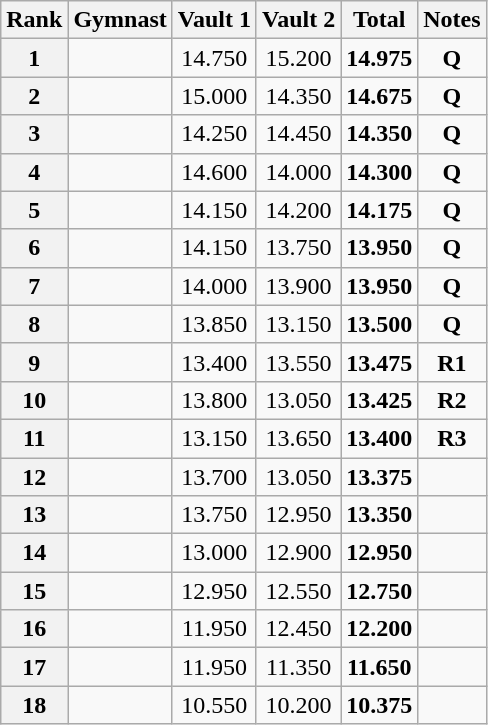<table class="wikitable sortable" style="text-align:center">
<tr>
<th>Rank</th>
<th>Gymnast</th>
<th>Vault 1</th>
<th>Vault 2</th>
<th>Total</th>
<th>Notes</th>
</tr>
<tr>
<th scope=row>1</th>
<td align=left></td>
<td>14.750</td>
<td>15.200</td>
<td><strong>14.975</strong></td>
<td><strong>Q</strong></td>
</tr>
<tr>
<th scope=row>2</th>
<td align=left></td>
<td>15.000</td>
<td>14.350</td>
<td><strong>14.675</strong></td>
<td><strong>Q</strong></td>
</tr>
<tr>
<th scope=row>3</th>
<td align=left></td>
<td>14.250</td>
<td>14.450</td>
<td><strong>14.350</strong></td>
<td><strong>Q</strong></td>
</tr>
<tr>
<th scope=row>4</th>
<td align=left></td>
<td>14.600</td>
<td>14.000</td>
<td><strong>14.300</strong></td>
<td><strong>Q</strong></td>
</tr>
<tr>
<th scope=row>5</th>
<td align=left></td>
<td>14.150</td>
<td>14.200</td>
<td><strong>14.175</strong></td>
<td><strong>Q</strong></td>
</tr>
<tr>
<th scope=row>6</th>
<td align=left></td>
<td>14.150</td>
<td>13.750</td>
<td><strong>13.950</strong></td>
<td><strong>Q</strong></td>
</tr>
<tr>
<th scope=row>7</th>
<td align=left></td>
<td>14.000</td>
<td>13.900</td>
<td><strong>13.950</strong></td>
<td><strong>Q</strong></td>
</tr>
<tr>
<th scope=row>8</th>
<td align=left></td>
<td>13.850</td>
<td>13.150</td>
<td><strong>13.500</strong></td>
<td><strong>Q</strong></td>
</tr>
<tr>
<th scope=row>9</th>
<td align=left></td>
<td>13.400</td>
<td>13.550</td>
<td><strong>13.475</strong></td>
<td><strong>R1</strong></td>
</tr>
<tr>
<th scope=row>10</th>
<td align=left></td>
<td>13.800</td>
<td>13.050</td>
<td><strong>13.425</strong></td>
<td><strong>R2</strong></td>
</tr>
<tr>
<th scope=row>11</th>
<td align=left></td>
<td>13.150</td>
<td>13.650</td>
<td><strong>13.400</strong></td>
<td><strong>R3</strong></td>
</tr>
<tr>
<th scope=row>12</th>
<td align=left></td>
<td>13.700</td>
<td>13.050</td>
<td><strong>13.375</strong></td>
<td></td>
</tr>
<tr>
<th scope=row>13</th>
<td align=left></td>
<td>13.750</td>
<td>12.950</td>
<td><strong>13.350</strong></td>
<td></td>
</tr>
<tr>
<th scope=row>14</th>
<td align=left></td>
<td>13.000</td>
<td>12.900</td>
<td><strong>12.950</strong></td>
<td></td>
</tr>
<tr>
<th scope=row>15</th>
<td align=left></td>
<td>12.950</td>
<td>12.550</td>
<td><strong>12.750</strong></td>
<td></td>
</tr>
<tr>
<th scope=row>16</th>
<td align=left></td>
<td>11.950</td>
<td>12.450</td>
<td><strong>12.200</strong></td>
</tr>
<tr>
<th scope=row>17</th>
<td align=left></td>
<td>11.950</td>
<td>11.350</td>
<td><strong>11.650</strong></td>
<td></td>
</tr>
<tr>
<th scope=row>18</th>
<td align=left></td>
<td>10.550</td>
<td>10.200</td>
<td><strong>10.375</strong></td>
<td></td>
</tr>
</table>
